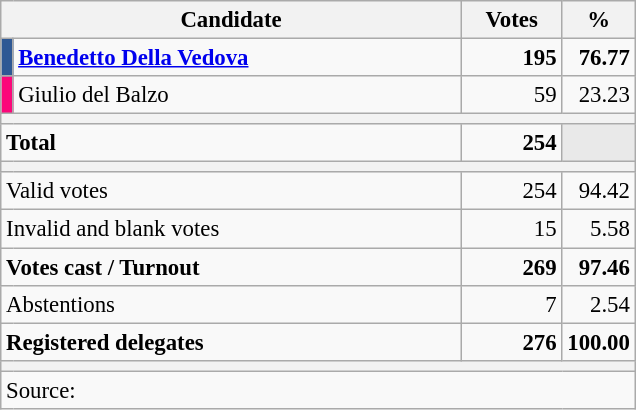<table class="wikitable" style="text-align:right; font-size:95%;">
<tr>
<th colspan="2" width="300">Candidate</th>
<th width="60">Votes</th>
<th width="40">%</th>
</tr>
<tr>
<td style="color:inherit;background:#2E5894"></td>
<td align="left"><strong><a href='#'>Benedetto Della Vedova</a></strong></td>
<td><strong>195</strong></td>
<td><strong>76.77</strong></td>
</tr>
<tr>
<td width="1" bgcolor=#FB077A></td>
<td align="left">Giulio del Balzo</td>
<td>59</td>
<td>23.23</td>
</tr>
<tr>
<th colspan="4"></th>
</tr>
<tr style="font-weight:bold;">
<td align="left" colspan="2">Total</td>
<td>254</td>
<td bgcolor="#E9E9E9"></td>
</tr>
<tr>
<th colspan="4"></th>
</tr>
<tr>
<td colspan="2" align=left>Valid votes</td>
<td align="right">254</td>
<td align="right">94.42</td>
</tr>
<tr>
<td colspan="2" align=left>Invalid and blank votes</td>
<td align="right">15</td>
<td align="right">5.58</td>
</tr>
<tr>
<td colspan="2" align="left"><strong>Votes cast / Turnout</strong></td>
<td align="right"><strong>269</strong></td>
<td align="right"><strong>97.46</strong></td>
</tr>
<tr>
<td colspan="2" align="left">Abstentions</td>
<td align="right">7</td>
<td align="right">2.54</td>
</tr>
<tr>
<td colspan="2" align="left"><strong>Registered delegates</strong></td>
<td align="right"><strong>276</strong></td>
<td align="right"><strong>100.00</strong></td>
</tr>
<tr>
<th colspan="4"></th>
</tr>
<tr>
<td colspan="4" align="left">Source: </td>
</tr>
</table>
